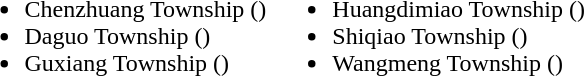<table>
<tr>
<td valign="top"><br><ul><li>Chenzhuang Township ()</li><li>Daguo Township ()</li><li>Guxiang Township ()</li></ul></td>
<td valign="top"><br><ul><li>Huangdimiao Township ()</li><li>Shiqiao Township ()</li><li>Wangmeng Township ()</li></ul></td>
</tr>
</table>
